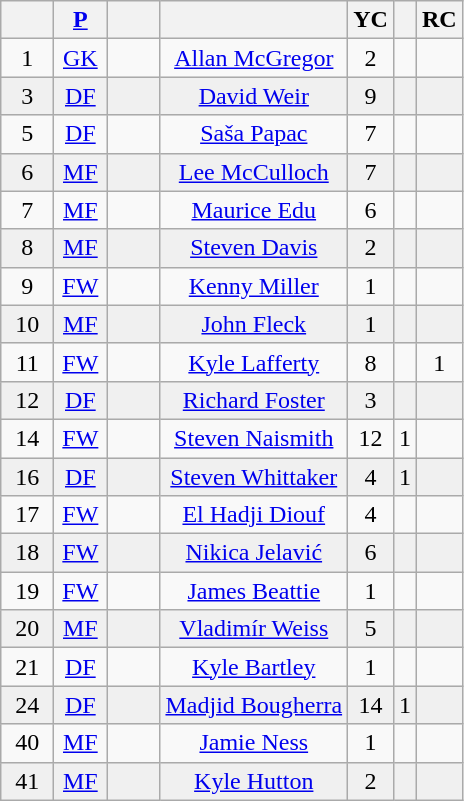<table class="wikitable sortable" style="text-align: center;">
<tr>
<th width=28><br></th>
<th width=28><a href='#'>P</a><br></th>
<th width=28><br></th>
<th><br></th>
<th>YC <br></th>
<th> <br></th>
<th>RC <br></th>
</tr>
<tr>
<td>1</td>
<td><a href='#'>GK</a></td>
<td></td>
<td><a href='#'>Allan McGregor</a></td>
<td>2</td>
<td></td>
<td></td>
</tr>
<tr style="background:#f0f0f0;">
<td>3</td>
<td><a href='#'>DF</a></td>
<td></td>
<td><a href='#'>David Weir</a></td>
<td>9</td>
<td></td>
<td></td>
</tr>
<tr>
<td>5</td>
<td><a href='#'>DF</a></td>
<td></td>
<td><a href='#'>Saša Papac</a></td>
<td>7</td>
<td></td>
<td></td>
</tr>
<tr style="background:#f0f0f0;">
<td>6</td>
<td><a href='#'>MF</a></td>
<td></td>
<td><a href='#'>Lee McCulloch</a></td>
<td>7</td>
<td></td>
<td></td>
</tr>
<tr>
<td>7</td>
<td><a href='#'>MF</a></td>
<td></td>
<td><a href='#'>Maurice Edu</a></td>
<td>6</td>
<td></td>
<td></td>
</tr>
<tr style="background:#f0f0f0;">
<td>8</td>
<td><a href='#'>MF</a></td>
<td></td>
<td><a href='#'>Steven Davis</a></td>
<td>2</td>
<td></td>
<td></td>
</tr>
<tr>
<td>9</td>
<td><a href='#'>FW</a></td>
<td></td>
<td><a href='#'>Kenny Miller</a></td>
<td>1</td>
<td></td>
<td></td>
</tr>
<tr style="background:#f0f0f0;">
<td>10</td>
<td><a href='#'>MF</a></td>
<td></td>
<td><a href='#'>John Fleck</a></td>
<td>1</td>
<td></td>
<td></td>
</tr>
<tr>
<td>11</td>
<td><a href='#'>FW</a></td>
<td></td>
<td><a href='#'>Kyle Lafferty</a></td>
<td>8</td>
<td></td>
<td>1</td>
</tr>
<tr style="background:#f0f0f0;">
<td>12</td>
<td><a href='#'>DF</a></td>
<td></td>
<td><a href='#'>Richard Foster</a></td>
<td>3</td>
<td></td>
<td></td>
</tr>
<tr>
<td>14</td>
<td><a href='#'>FW</a></td>
<td></td>
<td><a href='#'>Steven Naismith</a></td>
<td>12</td>
<td>1</td>
<td></td>
</tr>
<tr style="background:#f0f0f0;">
<td>16</td>
<td><a href='#'>DF</a></td>
<td></td>
<td><a href='#'>Steven Whittaker</a></td>
<td>4</td>
<td>1</td>
<td></td>
</tr>
<tr>
<td>17</td>
<td><a href='#'>FW</a></td>
<td></td>
<td><a href='#'>El Hadji Diouf</a></td>
<td>4</td>
<td></td>
<td></td>
</tr>
<tr style="background:#f0f0f0;">
<td>18</td>
<td><a href='#'>FW</a></td>
<td></td>
<td><a href='#'>Nikica Jelavić</a></td>
<td>6</td>
<td></td>
<td></td>
</tr>
<tr>
<td>19</td>
<td><a href='#'>FW</a></td>
<td></td>
<td><a href='#'>James Beattie</a></td>
<td>1</td>
<td></td>
<td></td>
</tr>
<tr style="background:#f0f0f0;">
<td>20</td>
<td><a href='#'>MF</a></td>
<td></td>
<td><a href='#'>Vladimír Weiss</a></td>
<td>5</td>
<td></td>
<td></td>
</tr>
<tr>
<td>21</td>
<td><a href='#'>DF</a></td>
<td></td>
<td><a href='#'>Kyle Bartley</a></td>
<td>1</td>
<td></td>
<td></td>
</tr>
<tr style="background:#f0f0f0;">
<td>24</td>
<td><a href='#'>DF</a></td>
<td></td>
<td><a href='#'>Madjid Bougherra</a></td>
<td>14</td>
<td>1</td>
<td></td>
</tr>
<tr>
<td>40</td>
<td><a href='#'>MF</a></td>
<td></td>
<td><a href='#'>Jamie Ness</a></td>
<td>1</td>
<td></td>
<td></td>
</tr>
<tr style="background:#f0f0f0;">
<td>41</td>
<td><a href='#'>MF</a></td>
<td></td>
<td><a href='#'>Kyle Hutton</a></td>
<td>2</td>
<td></td>
<td></td>
</tr>
</table>
